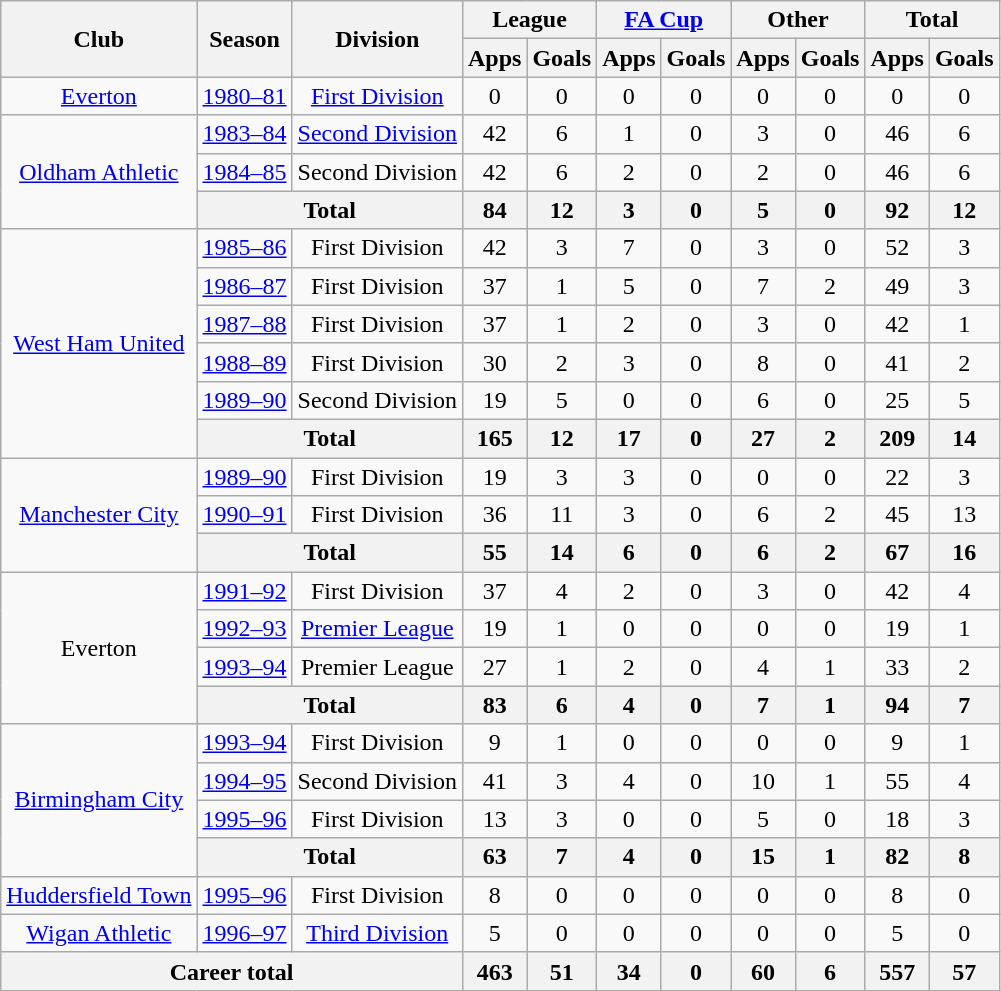<table class="wikitable" style="text-align:center;">
<tr>
<th rowspan="2">Club</th>
<th rowspan="2">Season</th>
<th rowspan="2">Division</th>
<th colspan="2">League</th>
<th colspan="2"><a href='#'>FA Cup</a></th>
<th colspan="2">Other</th>
<th colspan="2">Total</th>
</tr>
<tr>
<th>Apps</th>
<th>Goals</th>
<th>Apps</th>
<th>Goals</th>
<th>Apps</th>
<th>Goals</th>
<th>Apps</th>
<th>Goals</th>
</tr>
<tr>
<td><a href='#'>Everton</a></td>
<td><a href='#'>1980–81</a></td>
<td><a href='#'>First Division</a></td>
<td>0</td>
<td>0</td>
<td>0</td>
<td>0</td>
<td>0</td>
<td>0</td>
<td>0</td>
<td>0</td>
</tr>
<tr>
<td rowspan="3"><a href='#'>Oldham Athletic</a></td>
<td><a href='#'>1983–84</a></td>
<td><a href='#'>Second Division</a></td>
<td>42</td>
<td>6</td>
<td>1</td>
<td>0</td>
<td>3</td>
<td>0</td>
<td>46</td>
<td>6</td>
</tr>
<tr>
<td><a href='#'>1984–85</a></td>
<td>Second Division</td>
<td>42</td>
<td>6</td>
<td>2</td>
<td>0</td>
<td>2</td>
<td>0</td>
<td>46</td>
<td>6</td>
</tr>
<tr>
<th colspan="2">Total</th>
<th>84</th>
<th>12</th>
<th>3</th>
<th>0</th>
<th>5</th>
<th>0</th>
<th>92</th>
<th>12</th>
</tr>
<tr>
<td rowspan="6"><a href='#'>West Ham United</a></td>
<td><a href='#'>1985–86</a></td>
<td>First Division</td>
<td>42</td>
<td>3</td>
<td>7</td>
<td>0</td>
<td>3</td>
<td>0</td>
<td>52</td>
<td>3</td>
</tr>
<tr>
<td><a href='#'>1986–87</a></td>
<td>First Division</td>
<td>37</td>
<td>1</td>
<td>5</td>
<td>0</td>
<td>7</td>
<td>2</td>
<td>49</td>
<td>3</td>
</tr>
<tr>
<td><a href='#'>1987–88</a></td>
<td>First Division</td>
<td>37</td>
<td>1</td>
<td>2</td>
<td>0</td>
<td>3</td>
<td>0</td>
<td>42</td>
<td>1</td>
</tr>
<tr>
<td><a href='#'>1988–89</a></td>
<td>First Division</td>
<td>30</td>
<td>2</td>
<td>3</td>
<td>0</td>
<td>8</td>
<td>0</td>
<td>41</td>
<td>2</td>
</tr>
<tr>
<td><a href='#'>1989–90</a></td>
<td>Second Division</td>
<td>19</td>
<td>5</td>
<td>0</td>
<td>0</td>
<td>6</td>
<td>0</td>
<td>25</td>
<td>5</td>
</tr>
<tr>
<th colspan="2">Total</th>
<th>165</th>
<th>12</th>
<th>17</th>
<th>0</th>
<th>27</th>
<th>2</th>
<th>209</th>
<th>14</th>
</tr>
<tr>
<td rowspan="3"><a href='#'>Manchester City</a></td>
<td><a href='#'>1989–90</a></td>
<td>First Division</td>
<td>19</td>
<td>3</td>
<td>3</td>
<td>0</td>
<td>0</td>
<td>0</td>
<td>22</td>
<td>3</td>
</tr>
<tr>
<td><a href='#'>1990–91</a></td>
<td>First Division</td>
<td>36</td>
<td>11</td>
<td>3</td>
<td>0</td>
<td>6</td>
<td>2</td>
<td>45</td>
<td>13</td>
</tr>
<tr>
<th colspan="2">Total</th>
<th>55</th>
<th>14</th>
<th>6</th>
<th>0</th>
<th>6</th>
<th>2</th>
<th>67</th>
<th>16</th>
</tr>
<tr>
<td rowspan="4">Everton</td>
<td><a href='#'>1991–92</a></td>
<td>First Division</td>
<td>37</td>
<td>4</td>
<td>2</td>
<td>0</td>
<td>3</td>
<td>0</td>
<td>42</td>
<td>4</td>
</tr>
<tr>
<td><a href='#'>1992–93</a></td>
<td><a href='#'>Premier League</a></td>
<td>19</td>
<td>1</td>
<td>0</td>
<td>0</td>
<td>0</td>
<td>0</td>
<td>19</td>
<td>1</td>
</tr>
<tr>
<td><a href='#'>1993–94</a></td>
<td>Premier League</td>
<td>27</td>
<td>1</td>
<td>2</td>
<td>0</td>
<td>4</td>
<td>1</td>
<td>33</td>
<td>2</td>
</tr>
<tr>
<th colspan="2">Total</th>
<th>83</th>
<th>6</th>
<th>4</th>
<th>0</th>
<th>7</th>
<th>1</th>
<th>94</th>
<th>7</th>
</tr>
<tr>
<td rowspan="4"><a href='#'>Birmingham City</a></td>
<td><a href='#'>1993–94</a></td>
<td>First Division</td>
<td>9</td>
<td>1</td>
<td>0</td>
<td>0</td>
<td>0</td>
<td>0</td>
<td>9</td>
<td>1</td>
</tr>
<tr>
<td><a href='#'>1994–95</a></td>
<td>Second Division</td>
<td>41</td>
<td>3</td>
<td>4</td>
<td>0</td>
<td>10</td>
<td>1</td>
<td>55</td>
<td>4</td>
</tr>
<tr>
<td><a href='#'>1995–96</a></td>
<td>First Division</td>
<td>13</td>
<td>3</td>
<td>0</td>
<td>0</td>
<td>5</td>
<td>0</td>
<td>18</td>
<td>3</td>
</tr>
<tr>
<th colspan="2">Total</th>
<th>63</th>
<th>7</th>
<th>4</th>
<th>0</th>
<th>15</th>
<th>1</th>
<th>82</th>
<th>8</th>
</tr>
<tr>
<td><a href='#'>Huddersfield Town</a></td>
<td><a href='#'>1995–96</a></td>
<td>First Division</td>
<td>8</td>
<td>0</td>
<td>0</td>
<td>0</td>
<td>0</td>
<td>0</td>
<td>8</td>
<td>0</td>
</tr>
<tr>
<td><a href='#'>Wigan Athletic</a></td>
<td><a href='#'>1996–97</a></td>
<td><a href='#'>Third Division</a></td>
<td>5</td>
<td>0</td>
<td>0</td>
<td>0</td>
<td>0</td>
<td>0</td>
<td>5</td>
<td>0</td>
</tr>
<tr>
<th colspan="3">Career total</th>
<th>463</th>
<th>51</th>
<th>34</th>
<th>0</th>
<th>60</th>
<th>6</th>
<th>557</th>
<th>57</th>
</tr>
</table>
